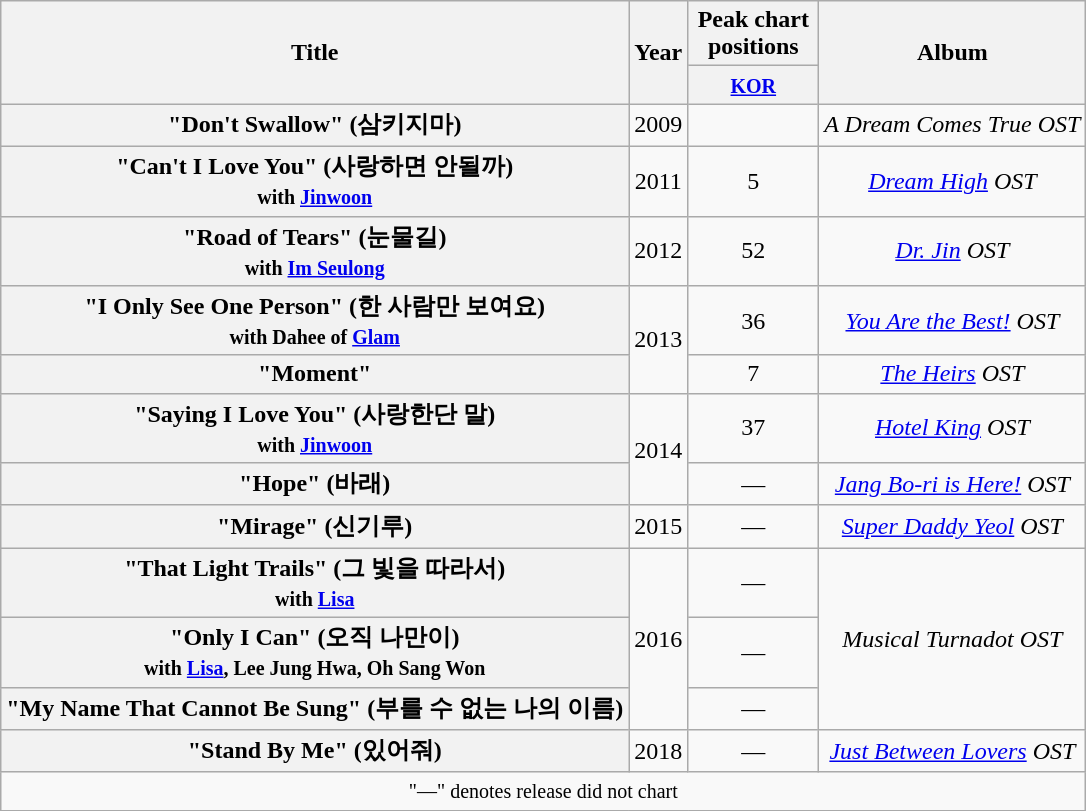<table class="wikitable plainrowheaders" style="text-align:center;">
<tr>
<th rowspan="2" scope="col">Title</th>
<th rowspan="2" scope="col">Year</th>
<th colspan="1" scope="col" style="width:5em;">Peak chart positions</th>
<th rowspan="2" scope="col">Album</th>
</tr>
<tr>
<th><small><a href='#'>KOR</a></small><br></th>
</tr>
<tr>
<th scope="row">"Don't Swallow" (삼키지마)</th>
<td>2009</td>
<td></td>
<td><em>A Dream Comes True OST</em></td>
</tr>
<tr>
<th scope="row">"Can't I Love You" (사랑하면 안될까)<br><small>with <a href='#'>Jinwoon</a></small></th>
<td>2011</td>
<td>5</td>
<td><em><a href='#'>Dream High</a> OST</em></td>
</tr>
<tr>
<th scope="row">"Road of Tears" (눈물길)<br><small>with <a href='#'>Im Seulong</a></small></th>
<td>2012</td>
<td>52</td>
<td><em><a href='#'>Dr. Jin</a> OST</em></td>
</tr>
<tr>
<th scope="row">"I Only See One Person" (한 사람만 보여요)<br><small>with Dahee of <a href='#'>Glam</a></small></th>
<td rowspan="2">2013</td>
<td>36</td>
<td><em><a href='#'>You Are the Best!</a> OST</em></td>
</tr>
<tr>
<th scope="row">"Moment"</th>
<td>7</td>
<td><em><a href='#'>The Heirs</a> OST</em></td>
</tr>
<tr>
<th scope="row">"Saying I Love You" (사랑한단 말)<br><small>with <a href='#'>Jinwoon</a></small></th>
<td rowspan="2">2014</td>
<td>37</td>
<td><em><a href='#'>Hotel King</a> OST</em></td>
</tr>
<tr>
<th scope="row">"Hope" (바래)</th>
<td>—</td>
<td><em><a href='#'>Jang Bo-ri is Here!</a> OST</em></td>
</tr>
<tr>
<th scope="row">"Mirage" (신기루)</th>
<td>2015</td>
<td>—</td>
<td><em><a href='#'>Super Daddy Yeol</a> OST</em></td>
</tr>
<tr>
<th scope="row">"That Light Trails" (그 빛을 따라서)<br><small>with <a href='#'>Lisa</a></small></th>
<td rowspan="3">2016</td>
<td>—</td>
<td rowspan="3"><em>Musical Turnadot OST</em></td>
</tr>
<tr>
<th scope="row">"Only I Can" (오직 나만이)<br><small>with <a href='#'>Lisa</a>, Lee Jung Hwa, Oh Sang Won</small></th>
<td>—</td>
</tr>
<tr>
<th scope="row">"My Name That Cannot Be Sung" (부를 수 없는 나의 이름)</th>
<td>—</td>
</tr>
<tr>
<th scope="row">"Stand By Me" (있어줘)</th>
<td>2018</td>
<td>—</td>
<td><em><a href='#'>Just Between Lovers</a> OST</em></td>
</tr>
<tr>
<td colspan="4"><small>"—" denotes release did not chart</small></td>
</tr>
<tr>
</tr>
</table>
